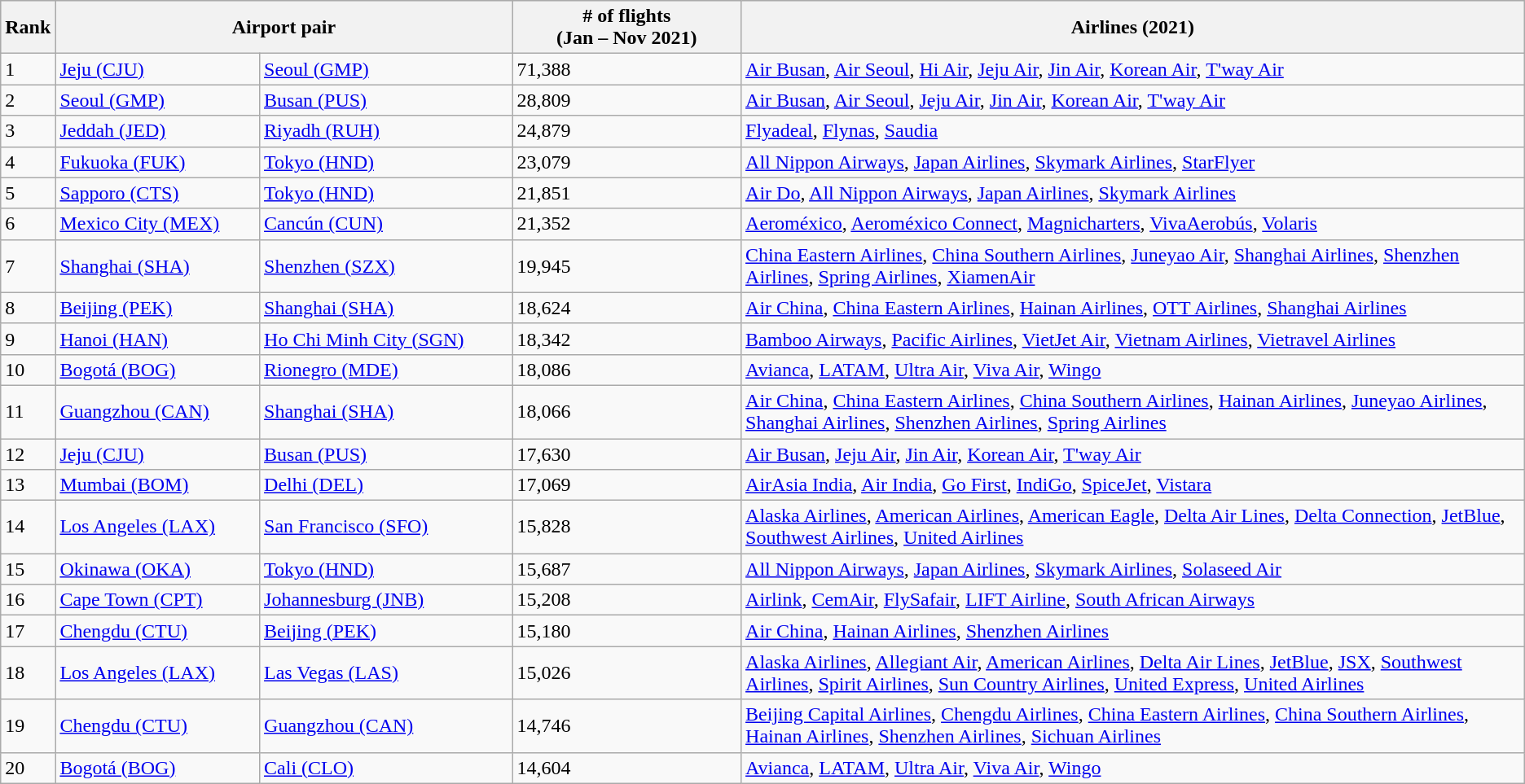<table class="wikitable sortable">
<tr style="background:lightgrey;">
<th scope="col">Rank</th>
<th colspan="2" scope="col" style="width:30%;">Airport pair</th>
<th scope="col" style="width:15%;"># of flights<br>(Jan – Nov 2021)</th>
<th scope="col" class="unsortable">Airlines (2021)</th>
</tr>
<tr>
<td>1</td>
<td> <a href='#'>Jeju (CJU)</a></td>
<td> <a href='#'>Seoul (GMP)</a></td>
<td>71,388</td>
<td><a href='#'>Air Busan</a>, <a href='#'>Air Seoul</a>, <a href='#'>Hi Air</a>, <a href='#'>Jeju Air</a>, <a href='#'>Jin Air</a>, <a href='#'>Korean Air</a>, <a href='#'>T'way Air</a></td>
</tr>
<tr>
<td>2</td>
<td> <a href='#'>Seoul (GMP)</a></td>
<td> <a href='#'>Busan (PUS)</a></td>
<td>28,809</td>
<td><a href='#'>Air Busan</a>, <a href='#'>Air Seoul</a>,  <a href='#'>Jeju Air</a>, <a href='#'>Jin Air</a>, <a href='#'>Korean Air</a>, <a href='#'>T'way Air</a></td>
</tr>
<tr>
<td>3</td>
<td> <a href='#'>Jeddah (JED)</a></td>
<td> <a href='#'>Riyadh (RUH)</a></td>
<td>24,879</td>
<td><a href='#'>Flyadeal</a>, <a href='#'>Flynas</a>, <a href='#'>Saudia</a></td>
</tr>
<tr>
<td>4</td>
<td> <a href='#'>Fukuoka (FUK)</a></td>
<td> <a href='#'>Tokyo (HND)</a></td>
<td>23,079</td>
<td><a href='#'>All Nippon Airways</a>, <a href='#'>Japan Airlines</a>, <a href='#'>Skymark Airlines</a>, <a href='#'>StarFlyer</a></td>
</tr>
<tr>
<td>5</td>
<td> <a href='#'>Sapporo (CTS)</a></td>
<td> <a href='#'>Tokyo (HND)</a></td>
<td>21,851</td>
<td><a href='#'>Air Do</a>, <a href='#'>All Nippon Airways</a>, <a href='#'>Japan Airlines</a>, <a href='#'>Skymark Airlines</a></td>
</tr>
<tr>
<td>6</td>
<td> <a href='#'>Mexico City (MEX)</a></td>
<td> <a href='#'>Cancún (CUN)</a></td>
<td>21,352</td>
<td><a href='#'>Aeroméxico</a>, <a href='#'>Aeroméxico Connect</a>, <a href='#'>Magnicharters</a>, <a href='#'>VivaAerobús</a>, <a href='#'>Volaris</a></td>
</tr>
<tr>
<td>7</td>
<td> <a href='#'>Shanghai (SHA)</a></td>
<td> <a href='#'>Shenzhen (SZX)</a></td>
<td>19,945</td>
<td><a href='#'>China Eastern Airlines</a>, <a href='#'>China Southern Airlines</a>, <a href='#'>Juneyao Air</a>, <a href='#'>Shanghai Airlines</a>, <a href='#'>Shenzhen Airlines</a>, <a href='#'>Spring Airlines</a>, <a href='#'>XiamenAir</a></td>
</tr>
<tr>
<td>8</td>
<td> <a href='#'>Beijing (PEK)</a></td>
<td> <a href='#'>Shanghai (SHA)</a></td>
<td>18,624</td>
<td><a href='#'>Air China</a>, <a href='#'>China Eastern Airlines</a>, <a href='#'>Hainan Airlines</a>, <a href='#'>OTT Airlines</a>, <a href='#'>Shanghai Airlines</a></td>
</tr>
<tr>
<td>9</td>
<td> <a href='#'>Hanoi (HAN)</a></td>
<td> <a href='#'>Ho Chi Minh City (SGN)</a></td>
<td>18,342</td>
<td><a href='#'>Bamboo Airways</a>, <a href='#'>Pacific Airlines</a>, <a href='#'>VietJet Air</a>, <a href='#'>Vietnam Airlines</a>, <a href='#'>Vietravel Airlines</a></td>
</tr>
<tr>
<td>10</td>
<td> <a href='#'>Bogotá (BOG)</a></td>
<td> <a href='#'>Rionegro (MDE)</a></td>
<td>18,086</td>
<td><a href='#'>Avianca</a>, <a href='#'>LATAM</a>, <a href='#'>Ultra Air</a>, <a href='#'>Viva Air</a>, <a href='#'>Wingo</a></td>
</tr>
<tr>
<td>11</td>
<td> <a href='#'>Guangzhou (CAN)</a></td>
<td> <a href='#'>Shanghai (SHA)</a></td>
<td>18,066</td>
<td><a href='#'>Air China</a>, <a href='#'>China Eastern Airlines</a>, <a href='#'>China Southern Airlines</a>, <a href='#'>Hainan Airlines</a>, <a href='#'>Juneyao Airlines</a>, <a href='#'>Shanghai Airlines</a>, <a href='#'>Shenzhen Airlines</a>, <a href='#'>Spring Airlines</a></td>
</tr>
<tr>
<td>12</td>
<td> <a href='#'>Jeju (CJU)</a></td>
<td> <a href='#'>Busan (PUS)</a></td>
<td>17,630</td>
<td><a href='#'>Air Busan</a>, <a href='#'>Jeju Air</a>, <a href='#'>Jin Air</a>, <a href='#'>Korean Air</a>, <a href='#'>T'way Air</a></td>
</tr>
<tr>
<td>13</td>
<td> <a href='#'>Mumbai (BOM)</a></td>
<td> <a href='#'>Delhi (DEL)</a></td>
<td>17,069</td>
<td><a href='#'>AirAsia India</a>, <a href='#'>Air India</a>, <a href='#'>Go First</a>, <a href='#'>IndiGo</a>, <a href='#'>SpiceJet</a>, <a href='#'>Vistara</a></td>
</tr>
<tr>
<td>14</td>
<td> <a href='#'>Los Angeles (LAX)</a></td>
<td> <a href='#'>San Francisco (SFO)</a></td>
<td>15,828</td>
<td><a href='#'>Alaska Airlines</a>, <a href='#'>American Airlines</a>, <a href='#'>American Eagle</a>, <a href='#'>Delta Air Lines</a>, <a href='#'>Delta Connection</a>, <a href='#'>JetBlue</a>, <a href='#'>Southwest Airlines</a>, <a href='#'>United Airlines</a></td>
</tr>
<tr>
<td>15</td>
<td> <a href='#'>Okinawa (OKA)</a></td>
<td> <a href='#'>Tokyo (HND)</a></td>
<td>15,687</td>
<td><a href='#'>All Nippon Airways</a>, <a href='#'>Japan Airlines</a>, <a href='#'>Skymark Airlines</a>, <a href='#'>Solaseed Air</a></td>
</tr>
<tr>
<td>16</td>
<td> <a href='#'>Cape Town (CPT)</a></td>
<td> <a href='#'>Johannesburg (JNB)</a></td>
<td>15,208</td>
<td><a href='#'>Airlink</a>, <a href='#'>CemAir</a>, <a href='#'>FlySafair</a>, <a href='#'>LIFT Airline</a>, <a href='#'>South African Airways</a></td>
</tr>
<tr>
<td>17</td>
<td> <a href='#'>Chengdu (CTU)</a></td>
<td> <a href='#'>Beijing (PEK)</a></td>
<td>15,180</td>
<td><a href='#'>Air China</a>, <a href='#'>Hainan Airlines</a>, <a href='#'>Shenzhen Airlines</a></td>
</tr>
<tr>
<td>18</td>
<td> <a href='#'>Los Angeles (LAX)</a></td>
<td> <a href='#'>Las Vegas (LAS)</a></td>
<td>15,026</td>
<td><a href='#'>Alaska Airlines</a>, <a href='#'>Allegiant Air</a>, <a href='#'>American Airlines</a>, <a href='#'>Delta Air Lines</a>, <a href='#'>JetBlue</a>, <a href='#'>JSX</a>, <a href='#'>Southwest Airlines</a>, <a href='#'>Spirit Airlines</a>, <a href='#'>Sun Country Airlines</a>, <a href='#'>United Express</a>, <a href='#'>United Airlines</a></td>
</tr>
<tr>
<td>19</td>
<td> <a href='#'>Chengdu (CTU)</a></td>
<td> <a href='#'>Guangzhou (CAN)</a></td>
<td>14,746</td>
<td><a href='#'>Beijing Capital Airlines</a>, <a href='#'>Chengdu Airlines</a>, <a href='#'>China Eastern Airlines</a>, <a href='#'>China Southern Airlines</a>, <a href='#'>Hainan Airlines</a>, <a href='#'>Shenzhen Airlines</a>, <a href='#'>Sichuan Airlines</a></td>
</tr>
<tr>
<td>20</td>
<td> <a href='#'>Bogotá (BOG)</a></td>
<td> <a href='#'>Cali (CLO)</a></td>
<td>14,604</td>
<td><a href='#'>Avianca</a>, <a href='#'>LATAM</a>, <a href='#'>Ultra Air</a>, <a href='#'>Viva Air</a>, <a href='#'>Wingo</a></td>
</tr>
</table>
